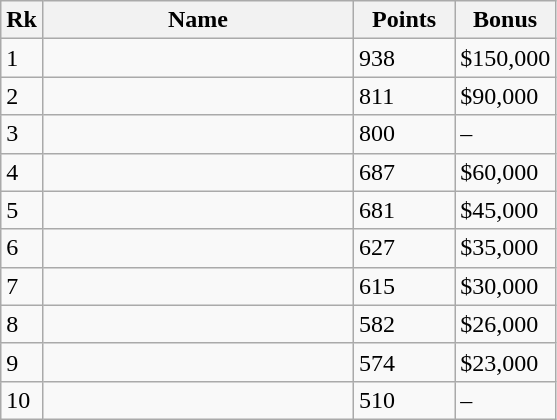<table class="wikitable">
<tr>
<th>Rk</th>
<th style="width:200px;">Name</th>
<th style="width:60px;">Points</th>
<th style="width:60px;">Bonus</th>
</tr>
<tr>
<td>1</td>
<td></td>
<td>938</td>
<td>$150,000</td>
</tr>
<tr>
<td>2</td>
<td></td>
<td>811</td>
<td>$90,000</td>
</tr>
<tr>
<td>3</td>
<td></td>
<td>800</td>
<td>–</td>
</tr>
<tr>
<td>4</td>
<td></td>
<td>687</td>
<td>$60,000</td>
</tr>
<tr>
<td>5</td>
<td></td>
<td>681</td>
<td>$45,000</td>
</tr>
<tr>
<td>6</td>
<td></td>
<td>627</td>
<td>$35,000</td>
</tr>
<tr>
<td>7</td>
<td></td>
<td>615</td>
<td>$30,000</td>
</tr>
<tr>
<td>8</td>
<td></td>
<td>582</td>
<td>$26,000</td>
</tr>
<tr>
<td>9</td>
<td></td>
<td>574</td>
<td>$23,000</td>
</tr>
<tr>
<td>10</td>
<td></td>
<td>510</td>
<td>–</td>
</tr>
</table>
